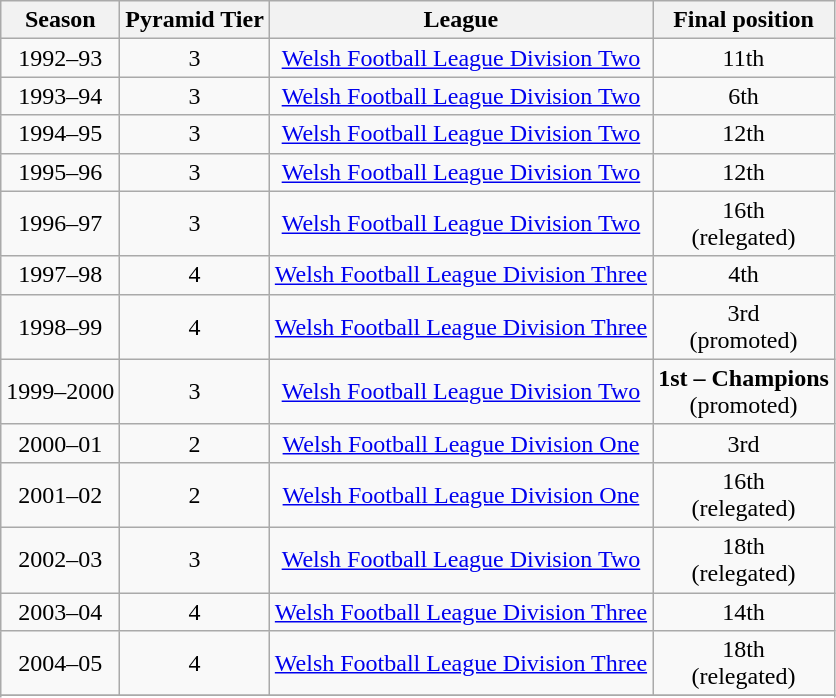<table class="wikitable" style="text-align: center">
<tr>
<th>Season</th>
<th>Pyramid Tier</th>
<th>League</th>
<th>Final position</th>
</tr>
<tr>
<td>1992–93</td>
<td>3</td>
<td><a href='#'>Welsh Football League Division Two</a></td>
<td>11th</td>
</tr>
<tr>
<td>1993–94</td>
<td>3</td>
<td><a href='#'>Welsh Football League Division Two</a></td>
<td>6th</td>
</tr>
<tr>
<td>1994–95</td>
<td>3</td>
<td><a href='#'>Welsh Football League Division Two</a></td>
<td>12th</td>
</tr>
<tr>
<td>1995–96</td>
<td>3</td>
<td><a href='#'>Welsh Football League Division Two</a></td>
<td>12th</td>
</tr>
<tr>
<td>1996–97</td>
<td>3</td>
<td><a href='#'>Welsh Football League Division Two</a></td>
<td>16th<br>(relegated)</td>
</tr>
<tr>
<td>1997–98</td>
<td>4</td>
<td><a href='#'>Welsh Football League Division Three</a></td>
<td>4th</td>
</tr>
<tr>
<td>1998–99</td>
<td>4</td>
<td><a href='#'>Welsh Football League Division Three</a></td>
<td>3rd<br>(promoted)</td>
</tr>
<tr>
<td>1999–2000</td>
<td>3</td>
<td><a href='#'>Welsh Football League Division Two</a></td>
<td><strong>1st – Champions</strong><br>(promoted)</td>
</tr>
<tr>
<td>2000–01</td>
<td>2</td>
<td><a href='#'>Welsh Football League Division One</a></td>
<td>3rd</td>
</tr>
<tr>
<td>2001–02</td>
<td>2</td>
<td><a href='#'>Welsh Football League Division One</a></td>
<td>16th<br>(relegated)</td>
</tr>
<tr>
<td>2002–03</td>
<td>3</td>
<td><a href='#'>Welsh Football League Division Two</a></td>
<td>18th<br>(relegated)</td>
</tr>
<tr>
<td>2003–04</td>
<td>4</td>
<td><a href='#'>Welsh Football League Division Three</a></td>
<td>14th</td>
</tr>
<tr>
<td>2004–05</td>
<td>4</td>
<td><a href='#'>Welsh Football League Division Three</a></td>
<td>18th<br>(relegated)</td>
</tr>
<tr>
</tr>
<tr>
</tr>
</table>
